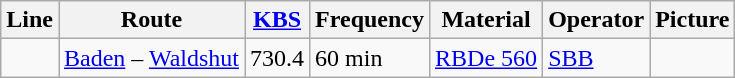<table class="wikitable sortable" style="">
<tr>
<th>Line</th>
<th>Route</th>
<th><a href='#'>KBS</a></th>
<th>Frequency</th>
<th>Material</th>
<th>Operator</th>
<th>Picture</th>
</tr>
<tr>
<td></td>
<td><a href='#'>Baden</a> – <a href='#'>Waldshut</a></td>
<td>730.4</td>
<td>60 min</td>
<td><a href='#'>RBDe 560</a></td>
<td><a href='#'>SBB</a></td>
<td></td>
</tr>
</table>
